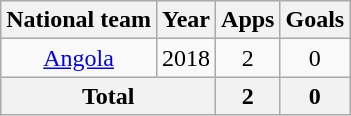<table class="wikitable" style="text-align:center">
<tr>
<th>National team</th>
<th>Year</th>
<th>Apps</th>
<th>Goals</th>
</tr>
<tr>
<td><a href='#'>Angola</a></td>
<td>2018</td>
<td>2</td>
<td>0</td>
</tr>
<tr>
<th colspan=2>Total</th>
<th>2</th>
<th>0</th>
</tr>
</table>
